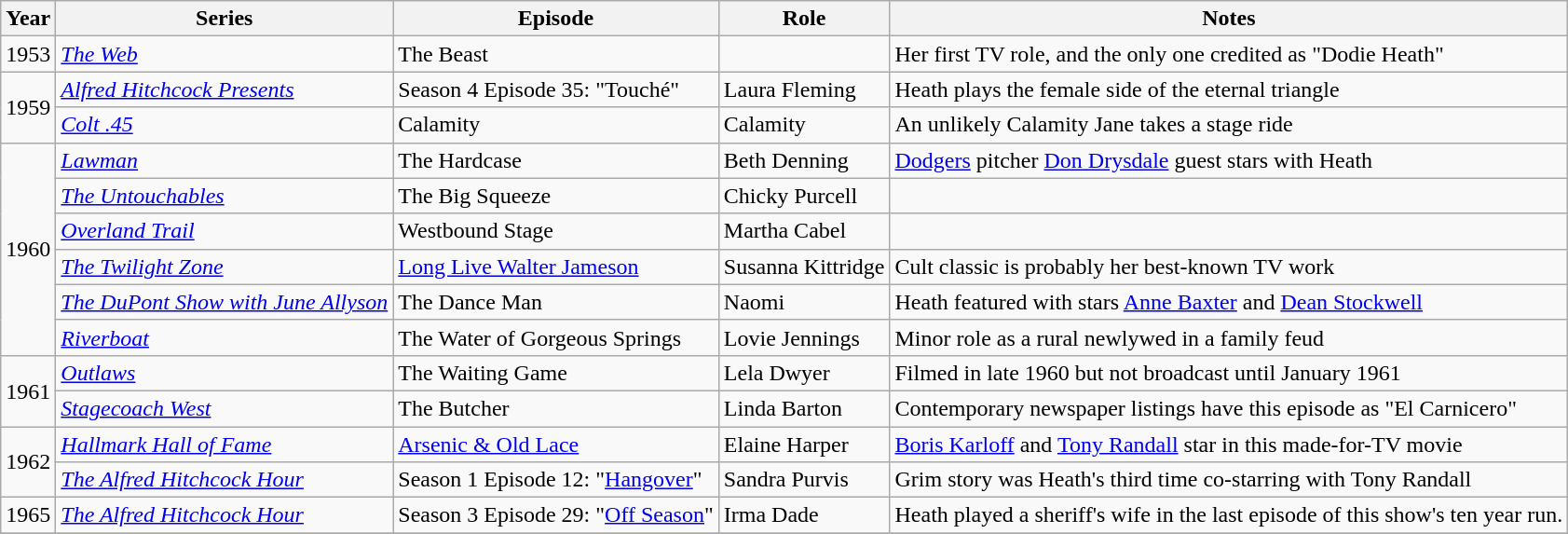<table class="wikitable sortable plainrowheaders">
<tr>
<th scope="col">Year</th>
<th scope="col">Series</th>
<th scope="col">Episode</th>
<th scope="col">Role</th>
<th scope="col">Notes</th>
</tr>
<tr>
<td>1953</td>
<td><em><a href='#'>The Web</a></em></td>
<td>The Beast</td>
<td></td>
<td>Her first TV role, and the only one credited as "Dodie Heath"</td>
</tr>
<tr>
<td rowspan=2>1959</td>
<td><em><a href='#'>Alfred Hitchcock Presents</a></em></td>
<td>Season 4 Episode 35: "Touché"</td>
<td>Laura Fleming</td>
<td>Heath plays the female side of the eternal triangle</td>
</tr>
<tr>
<td><em><a href='#'>Colt .45</a></em></td>
<td>Calamity</td>
<td>Calamity</td>
<td>An unlikely Calamity Jane takes a stage ride</td>
</tr>
<tr>
<td rowspan=6>1960</td>
<td><em><a href='#'>Lawman</a></em></td>
<td>The Hardcase</td>
<td>Beth Denning</td>
<td><a href='#'>Dodgers</a> pitcher <a href='#'>Don Drysdale</a> guest stars with Heath</td>
</tr>
<tr>
<td><em><a href='#'>The Untouchables</a></em></td>
<td>The Big Squeeze</td>
<td>Chicky Purcell</td>
<td></td>
</tr>
<tr>
<td><a href='#'><em>Overland Trail</em></a></td>
<td>Westbound Stage</td>
<td>Martha Cabel</td>
<td></td>
</tr>
<tr>
<td><em><a href='#'>The Twilight Zone</a></em></td>
<td><a href='#'>Long Live Walter Jameson</a></td>
<td>Susanna Kittridge</td>
<td>Cult classic is probably her best-known TV work</td>
</tr>
<tr>
<td><em><a href='#'>The DuPont Show with June Allyson</a></em></td>
<td>The Dance Man</td>
<td>Naomi</td>
<td>Heath featured with stars <a href='#'>Anne Baxter</a> and <a href='#'>Dean Stockwell</a></td>
</tr>
<tr>
<td><a href='#'><em>Riverboat</em></a></td>
<td>The Water of Gorgeous Springs</td>
<td>Lovie Jennings</td>
<td>Minor role as a rural newlywed in a family feud</td>
</tr>
<tr>
<td rowspan=2>1961</td>
<td><em><a href='#'>Outlaws</a></em></td>
<td>The Waiting Game</td>
<td>Lela Dwyer</td>
<td>Filmed in late 1960 but not broadcast until January 1961</td>
</tr>
<tr>
<td><em><a href='#'>Stagecoach West</a></em></td>
<td>The Butcher</td>
<td>Linda Barton</td>
<td>Contemporary newspaper listings have this episode as "El Carnicero"</td>
</tr>
<tr>
<td rowspan=2>1962</td>
<td><em><a href='#'>Hallmark Hall of Fame</a></em></td>
<td><a href='#'>Arsenic & Old Lace</a></td>
<td>Elaine Harper</td>
<td><a href='#'>Boris Karloff</a> and <a href='#'>Tony Randall</a> star in this made-for-TV movie</td>
</tr>
<tr>
<td><em><a href='#'>The Alfred Hitchcock Hour</a></em></td>
<td>Season 1 Episode 12: "<a href='#'>Hangover</a>"</td>
<td>Sandra Purvis</td>
<td>Grim story was Heath's third time co-starring with Tony Randall</td>
</tr>
<tr>
<td>1965</td>
<td><em><a href='#'>The Alfred Hitchcock Hour</a></em></td>
<td>Season 3 Episode 29:  "<a href='#'>Off Season</a>"</td>
<td>Irma Dade</td>
<td>Heath played a sheriff's wife in the last episode of this show's ten year run.</td>
</tr>
<tr>
</tr>
</table>
